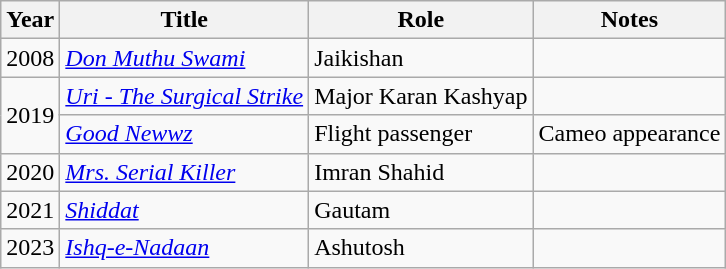<table class="wikitable sortable">
<tr>
<th>Year</th>
<th>Title</th>
<th>Role</th>
<th>Notes</th>
</tr>
<tr>
<td>2008</td>
<td><em><a href='#'>Don Muthu Swami</a></em></td>
<td>Jaikishan</td>
<td></td>
</tr>
<tr>
<td rowspan="2">2019</td>
<td><em><a href='#'>Uri - The Surgical Strike</a></em></td>
<td>Major Karan Kashyap</td>
<td></td>
</tr>
<tr>
<td><em><a href='#'>Good Newwz</a></em></td>
<td>Flight passenger</td>
<td>Cameo appearance</td>
</tr>
<tr>
<td>2020</td>
<td><em><a href='#'>Mrs. Serial Killer</a></em></td>
<td>Imran Shahid</td>
<td></td>
</tr>
<tr>
<td>2021</td>
<td><em><a href='#'>Shiddat</a></em></td>
<td>Gautam</td>
<td></td>
</tr>
<tr>
<td>2023</td>
<td><em><a href='#'>Ishq-e-Nadaan</a></em></td>
<td>Ashutosh</td>
<td></td>
</tr>
</table>
